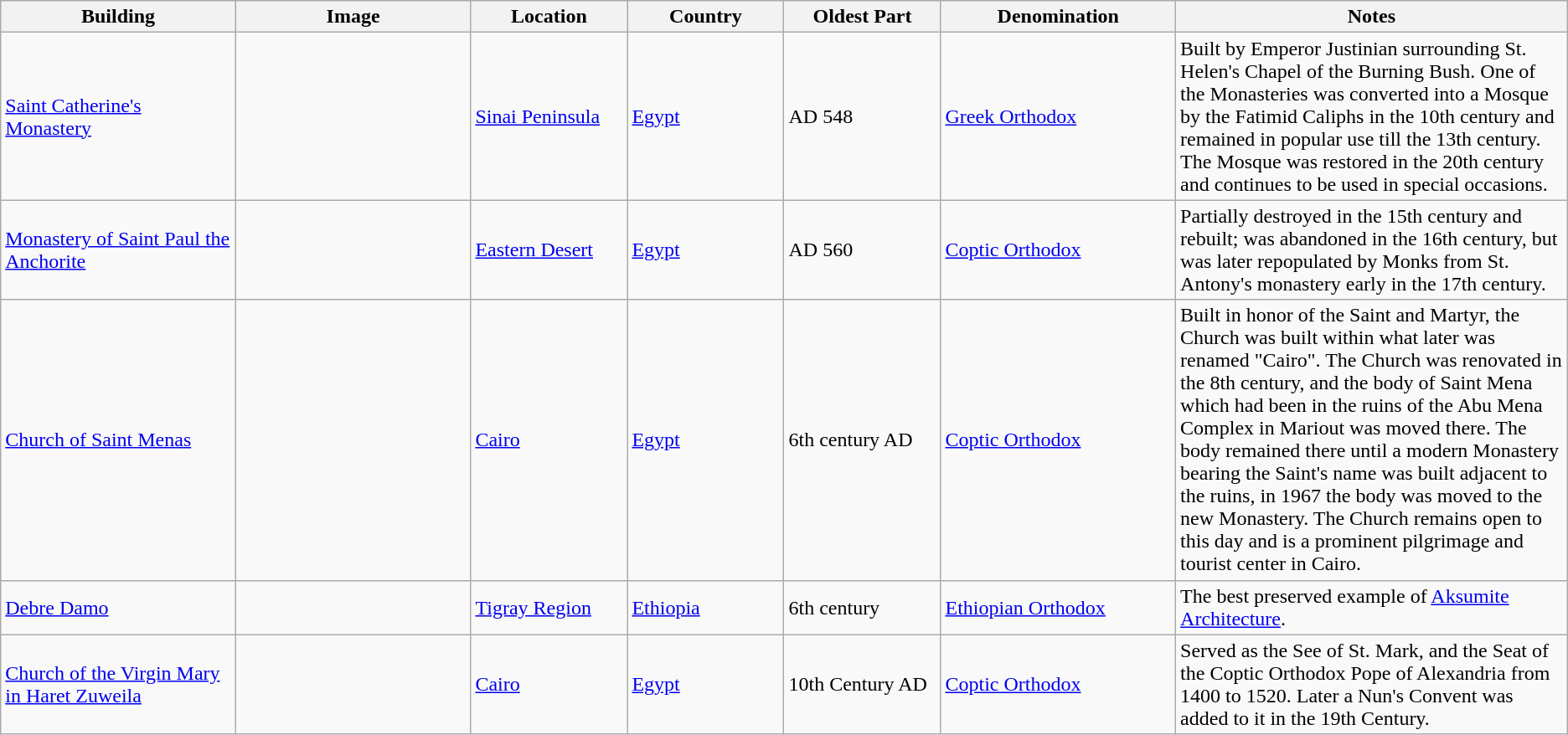<table class="wikitable sortable collapsible">
<tr>
<th style="width:15%">Building</th>
<th style="width:15%">Image</th>
<th style="width:10%">Location</th>
<th style="width:10%">Country</th>
<th style="width:10%">Oldest Part</th>
<th style="width:15%">Denomination</th>
<th style="width:25%">Notes</th>
</tr>
<tr>
<td><a href='#'>Saint Catherine's Monastery</a></td>
<td></td>
<td><a href='#'>Sinai Peninsula</a></td>
<td><a href='#'>Egypt</a></td>
<td>AD 548</td>
<td><a href='#'>Greek Orthodox</a></td>
<td>Built by Emperor Justinian surrounding St. Helen's Chapel of the Burning Bush. One of the Monasteries was converted into a Mosque by the Fatimid Caliphs in the 10th century and remained in popular use till the 13th century. The Mosque was restored in the 20th century and continues to be used in special occasions.</td>
</tr>
<tr>
<td><a href='#'>Monastery of Saint Paul the Anchorite</a></td>
<td></td>
<td><a href='#'>Eastern Desert</a></td>
<td><a href='#'>Egypt</a></td>
<td>AD 560</td>
<td><a href='#'>Coptic Orthodox</a></td>
<td>Partially destroyed in the 15th century and rebuilt; was abandoned in the 16th century, but was later repopulated by Monks from St. Antony's monastery early in the 17th century.</td>
</tr>
<tr>
<td><a href='#'>Church of Saint Menas</a></td>
<td></td>
<td><a href='#'>Cairo</a></td>
<td><a href='#'>Egypt</a></td>
<td>6th century AD</td>
<td><a href='#'>Coptic Orthodox</a></td>
<td>Built in honor of the Saint and Martyr, the Church was built within what later was renamed "Cairo". The Church was renovated in the 8th century, and the body of Saint Mena which had been in the ruins of the Abu Mena Complex in Mariout was moved there. The body remained there until a modern Monastery bearing the Saint's name was built adjacent to the ruins, in 1967 the body was moved to the new Monastery. The Church remains open to this day and is a prominent pilgrimage and tourist center in Cairo.</td>
</tr>
<tr>
<td><a href='#'>Debre Damo</a></td>
<td></td>
<td><a href='#'>Tigray Region</a></td>
<td><a href='#'>Ethiopia</a></td>
<td>6th century</td>
<td><a href='#'>Ethiopian Orthodox</a></td>
<td>The best preserved example of <a href='#'>Aksumite Architecture</a>.</td>
</tr>
<tr>
<td><a href='#'>Church of the Virgin Mary in Haret Zuweila</a></td>
<td></td>
<td><a href='#'>Cairo</a></td>
<td><a href='#'>Egypt</a></td>
<td>10th Century AD</td>
<td><a href='#'>Coptic Orthodox</a></td>
<td>Served as the See of St. Mark, and the Seat of the Coptic Orthodox Pope of Alexandria from 1400 to 1520. Later a Nun's Convent was added to it in the 19th Century.</td>
</tr>
</table>
